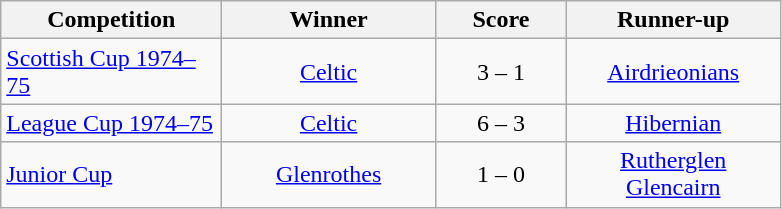<table class="wikitable" style="text-align: center;">
<tr>
<th width=140>Competition</th>
<th width=135>Winner</th>
<th width=80>Score</th>
<th width=135>Runner-up</th>
</tr>
<tr>
<td align=left><a href='#'>Scottish Cup 1974–75</a></td>
<td><a href='#'>Celtic</a></td>
<td>3 – 1</td>
<td><a href='#'>Airdrieonians</a></td>
</tr>
<tr>
<td align=left><a href='#'>League Cup 1974–75</a></td>
<td><a href='#'>Celtic</a></td>
<td>6 – 3</td>
<td><a href='#'>Hibernian</a></td>
</tr>
<tr>
<td align=left><a href='#'>Junior Cup</a></td>
<td><a href='#'>Glenrothes</a></td>
<td>1 – 0</td>
<td><a href='#'>Rutherglen Glencairn</a></td>
</tr>
</table>
